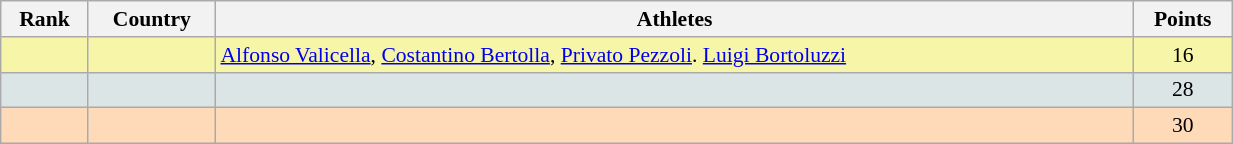<table class="wikitable" width=65% style="font-size:90%; text-align:center;">
<tr>
<th>Rank</th>
<th>Country</th>
<th>Athletes</th>
<th>Points</th>
</tr>
<tr bgcolor="#F7F6A8">
<td></td>
<td align=left></td>
<td align=left><a href='#'>Alfonso Valicella</a>, <a href='#'>Costantino Bertolla</a>, <a href='#'>Privato Pezzoli</a>. <a href='#'>Luigi Bortoluzzi</a></td>
<td>16</td>
</tr>
<tr bgcolor="#DCE5E5">
<td></td>
<td align=left></td>
<td></td>
<td>28</td>
</tr>
<tr bgcolor="#FFDAB9">
<td></td>
<td align=left></td>
<td></td>
<td>30</td>
</tr>
</table>
